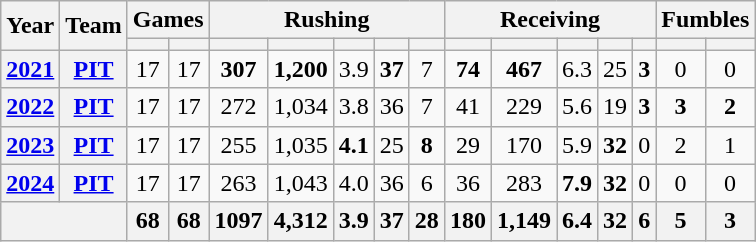<table class="wikitable" style="text-align:center;">
<tr>
<th rowspan="2">Year</th>
<th rowspan="2">Team</th>
<th colspan="2">Games</th>
<th colspan="5">Rushing</th>
<th colspan="5">Receiving</th>
<th colspan="2">Fumbles</th>
</tr>
<tr>
<th></th>
<th></th>
<th></th>
<th></th>
<th></th>
<th></th>
<th></th>
<th></th>
<th></th>
<th></th>
<th></th>
<th></th>
<th></th>
<th></th>
</tr>
<tr>
<th><a href='#'>2021</a></th>
<th><a href='#'>PIT</a></th>
<td>17</td>
<td>17</td>
<td><strong>307</strong></td>
<td><strong>1,200</strong></td>
<td>3.9</td>
<td><strong>37</strong></td>
<td>7</td>
<td><strong>74</strong></td>
<td><strong>467</strong></td>
<td>6.3</td>
<td>25</td>
<td><strong>3</strong></td>
<td>0</td>
<td>0</td>
</tr>
<tr>
<th><a href='#'>2022</a></th>
<th><a href='#'>PIT</a></th>
<td>17</td>
<td>17</td>
<td>272</td>
<td>1,034</td>
<td>3.8</td>
<td>36</td>
<td>7</td>
<td>41</td>
<td>229</td>
<td>5.6</td>
<td>19</td>
<td><strong>3</strong></td>
<td><strong>3</strong></td>
<td><strong>2</strong></td>
</tr>
<tr>
<th><a href='#'>2023</a></th>
<th><a href='#'>PIT</a></th>
<td>17</td>
<td>17</td>
<td>255</td>
<td>1,035</td>
<td><strong>4.1</strong></td>
<td>25</td>
<td><strong>8</strong></td>
<td>29</td>
<td>170</td>
<td>5.9</td>
<td><strong>32</strong></td>
<td>0</td>
<td>2</td>
<td>1</td>
</tr>
<tr>
<th><a href='#'>2024</a></th>
<th><a href='#'>PIT</a></th>
<td>17</td>
<td>17</td>
<td>263</td>
<td>1,043</td>
<td>4.0</td>
<td>36</td>
<td>6</td>
<td>36</td>
<td>283</td>
<td><strong>7.9</strong></td>
<td><strong>32</strong></td>
<td>0</td>
<td>0</td>
<td>0</td>
</tr>
<tr>
<th colspan="2"></th>
<th>68</th>
<th>68</th>
<th>1097</th>
<th>4,312</th>
<th>3.9</th>
<th>37</th>
<th>28</th>
<th>180</th>
<th>1,149</th>
<th>6.4</th>
<th>32</th>
<th>6</th>
<th>5</th>
<th>3</th>
</tr>
</table>
